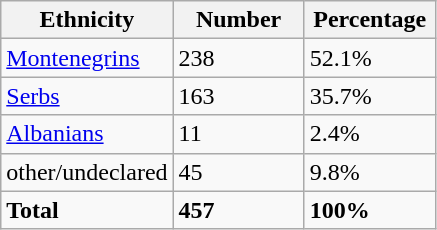<table class="wikitable">
<tr>
<th width="100px">Ethnicity</th>
<th width="80px">Number</th>
<th width="80px">Percentage</th>
</tr>
<tr>
<td><a href='#'>Montenegrins</a></td>
<td>238</td>
<td>52.1%</td>
</tr>
<tr>
<td><a href='#'>Serbs</a></td>
<td>163</td>
<td>35.7%</td>
</tr>
<tr>
<td><a href='#'>Albanians</a></td>
<td>11</td>
<td>2.4%</td>
</tr>
<tr>
<td>other/undeclared</td>
<td>45</td>
<td>9.8%</td>
</tr>
<tr>
<td><strong>Total</strong></td>
<td><strong>457</strong></td>
<td><strong>100%</strong></td>
</tr>
</table>
